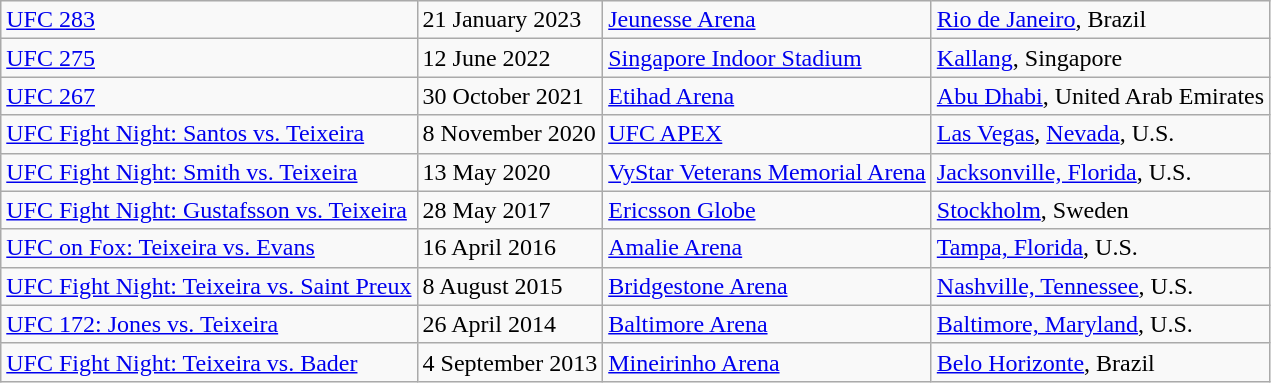<table class="wikitable sortable">
<tr>
<td><a href='#'>UFC 283</a></td>
<td>21 January 2023</td>
<td><a href='#'>Jeunesse Arena</a></td>
<td><a href='#'>Rio de Janeiro</a>, Brazil</td>
</tr>
<tr>
<td><a href='#'>UFC 275</a></td>
<td>12 June 2022</td>
<td><a href='#'>Singapore Indoor Stadium</a></td>
<td><a href='#'>Kallang</a>, Singapore</td>
</tr>
<tr>
<td><a href='#'>UFC 267</a></td>
<td>30 October 2021</td>
<td><a href='#'>Etihad Arena</a></td>
<td><a href='#'>Abu Dhabi</a>, United Arab Emirates</td>
</tr>
<tr>
<td><a href='#'>UFC Fight Night: Santos vs. Teixeira</a></td>
<td>8 November 2020</td>
<td><a href='#'>UFC APEX</a></td>
<td><a href='#'>Las Vegas</a>, <a href='#'>Nevada</a>, U.S.</td>
</tr>
<tr>
<td><a href='#'>UFC Fight Night: Smith vs. Teixeira</a></td>
<td>13 May 2020</td>
<td><a href='#'>VyStar Veterans Memorial Arena</a></td>
<td><a href='#'>Jacksonville, Florida</a>, U.S.</td>
</tr>
<tr>
<td><a href='#'>UFC Fight Night: Gustafsson vs. Teixeira</a></td>
<td>28 May 2017</td>
<td><a href='#'>Ericsson Globe</a></td>
<td><a href='#'>Stockholm</a>, Sweden</td>
</tr>
<tr>
<td><a href='#'>UFC on Fox: Teixeira vs. Evans</a></td>
<td>16 April 2016</td>
<td><a href='#'>Amalie Arena</a></td>
<td><a href='#'>Tampa, Florida</a>, U.S.</td>
</tr>
<tr>
<td><a href='#'>UFC Fight Night: Teixeira vs. Saint Preux</a></td>
<td>8 August 2015</td>
<td><a href='#'>Bridgestone Arena</a></td>
<td><a href='#'>Nashville, Tennessee</a>, U.S.</td>
</tr>
<tr>
<td><a href='#'>UFC 172: Jones vs. Teixeira</a></td>
<td>26 April 2014</td>
<td><a href='#'>Baltimore Arena</a></td>
<td><a href='#'>Baltimore, Maryland</a>, U.S.</td>
</tr>
<tr>
<td><a href='#'>UFC Fight Night: Teixeira vs. Bader</a></td>
<td>4 September 2013</td>
<td><a href='#'>Mineirinho Arena</a></td>
<td><a href='#'>Belo Horizonte</a>, Brazil</td>
</tr>
</table>
